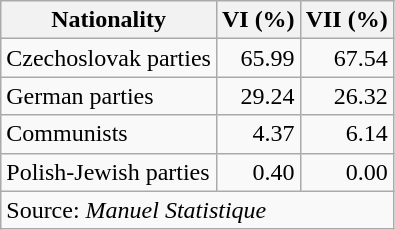<table class=wikitable style=text-align:right>
<tr>
<th>Nationality</th>
<th>VI (%)</th>
<th>VII (%)</th>
</tr>
<tr>
<td align=left>Czechoslovak parties</td>
<td>65.99</td>
<td>67.54</td>
</tr>
<tr>
<td align=left>German parties</td>
<td>29.24</td>
<td>26.32</td>
</tr>
<tr>
<td align=left>Communists</td>
<td>4.37</td>
<td>6.14</td>
</tr>
<tr>
<td align=left>Polish-Jewish parties</td>
<td>0.40</td>
<td>0.00</td>
</tr>
<tr>
<td align=left colspan=3>Source: <em>Manuel Statistique</em></td>
</tr>
</table>
